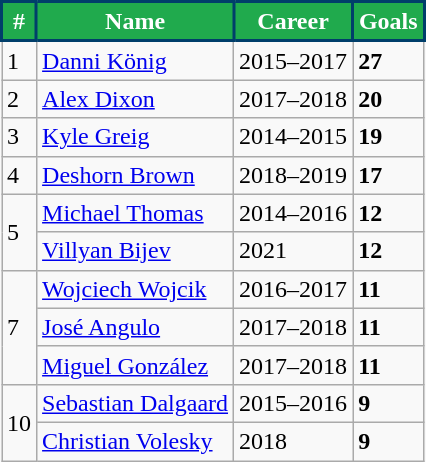<table class="wikitable style="text-align:center">
<tr>
<th style="background:#20AA4D; color:#FFFFFF; border:2px solid #003E6A;">#</th>
<th style="background:#20AA4D; color:#FFFFFF; border:2px solid #003E6A;">Name</th>
<th style="background:#20AA4D; color:#FFFFFF; border:2px solid #003E6A;">Career</th>
<th style="background:#20AA4D; color:#FFFFFF; border:2px solid #003E6A;">Goals</th>
</tr>
<tr>
<td>1</td>
<td align="left"> <a href='#'>Danni König</a></td>
<td align="left">2015–2017</td>
<td><strong>27</strong></td>
</tr>
<tr>
<td>2</td>
<td align="left"> <a href='#'>Alex Dixon</a></td>
<td align="left">2017–2018</td>
<td><strong>20</strong></td>
</tr>
<tr>
<td>3</td>
<td align="left"> <a href='#'>Kyle Greig</a></td>
<td align="left">2014–2015</td>
<td><strong>19</strong></td>
</tr>
<tr>
<td>4</td>
<td align="left"> <a href='#'>Deshorn Brown</a></td>
<td align="left">2018–2019</td>
<td><strong>17</strong></td>
</tr>
<tr>
<td rowspan=2>5</td>
<td align="left"> <a href='#'>Michael Thomas</a></td>
<td align="left">2014–2016</td>
<td><strong>12</strong></td>
</tr>
<tr>
<td align="left"> <a href='#'>Villyan Bijev</a></td>
<td align="left">2021</td>
<td><strong>12</strong></td>
</tr>
<tr>
<td rowspan=3>7</td>
<td align="left"> <a href='#'>Wojciech Wojcik</a></td>
<td align="left">2016–2017</td>
<td><strong>11</strong></td>
</tr>
<tr>
<td align="left"> <a href='#'>José Angulo</a></td>
<td align="left">2017–2018</td>
<td><strong>11</strong></td>
</tr>
<tr>
<td align="left"> <a href='#'>Miguel González</a></td>
<td align="left">2017–2018</td>
<td><strong>11</strong></td>
</tr>
<tr>
<td rowspan=2>10</td>
<td align="left"> <a href='#'>Sebastian Dalgaard</a></td>
<td align="left">2015–2016</td>
<td><strong>9</strong></td>
</tr>
<tr>
<td align="left"> <a href='#'>Christian Volesky</a></td>
<td align="left">2018</td>
<td><strong>9</strong></td>
</tr>
</table>
